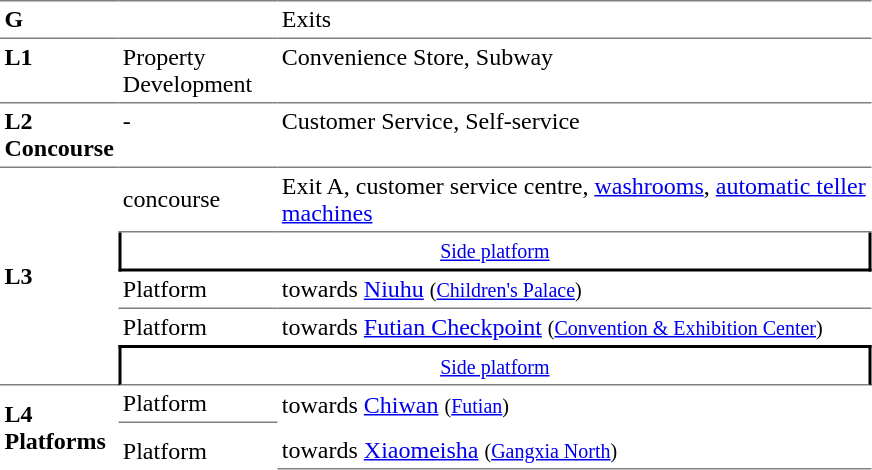<table table border=0 cellspacing=0 cellpadding=3>
<tr>
<td style="border-top:solid 1px gray;" width=50 valign=top><strong>G</strong></td>
<td style="border-top:solid 1px gray;" width=100 valign=top></td>
<td style="border-top:solid 1px gray;" width=390 valign=top>Exits</td>
</tr>
<tr>
<td style="border-bottom:solid 1px gray; border-top:solid 1px gray;" valign=top width=50><strong>L1</strong></td>
<td style="border-bottom:solid 1px gray; border-top:solid 1px gray;" valign=top width=100>Property Development</td>
<td style="border-bottom:solid 1px gray; border-top:solid 1px gray;" valign=top width=390>Convenience Store, Subway</td>
</tr>
<tr>
<td style="border-bottom:solid 1px gray;" width=50 valign=top><strong>L2<br>Concourse</strong></td>
<td style="border-bottom:solid 1px gray;" width=100 valign=top>-</td>
<td style="border-bottom:solid 1px gray;" width=390 valign=top>Customer Service, Self-service</td>
</tr>
<tr>
<td rowspan="6" style="border-bottom:solid 1px gray;"><strong>L3</strong></td>
</tr>
<tr>
<td style="border-bottom:solid 1px gray;">concourse</td>
<td style="border-bottom:solid 1px gray;">Exit A, customer service centre, <a href='#'>washrooms</a>, <a href='#'>automatic teller machines</a></td>
</tr>
<tr>
<td style="border-right:solid 2px black;border-left:solid 2px black;border-bottom:solid 2px black;text-align:center;" colspan=2><small><a href='#'>Side platform</a></small></td>
</tr>
<tr>
<td style="border-bottom:solid 1px gray;">Platform </td>
<td style="border-bottom:solid 1px gray;">  towards <a href='#'>Niuhu</a> <small>(<a href='#'>Children's Palace</a>)</small></td>
</tr>
<tr>
<td>Platform </td>
<td>  towards <a href='#'>Futian Checkpoint</a> <small>(<a href='#'>Convention & Exhibition Center</a>)</small></td>
</tr>
<tr>
<td style="border-top:solid 2px black;border-right:solid 2px black;border-left:solid 2px black;border-bottom:solid 1px gray;text-align:center;" colspan=2><small><a href='#'>Side platform</a></small></td>
</tr>
<tr>
<td rowspan="3"><strong>L4<br>Platforms</strong></td>
<td valign="top" style="border-bottom:solid 1px gray;">Platform</td>
<td>  towards <a href='#'>Chiwan</a> <small>(<a href='#'>Futian</a>)</small></td>
</tr>
<tr>
<td colspan="2"></td>
</tr>
<tr>
<td>Platform</td>
<td style="border-bottom:solid 1px gray;"> towards <a href='#'>Xiaomeisha</a> <small>(<a href='#'>Gangxia North</a>)</small> <span></span></td>
</tr>
<tr>
</tr>
</table>
